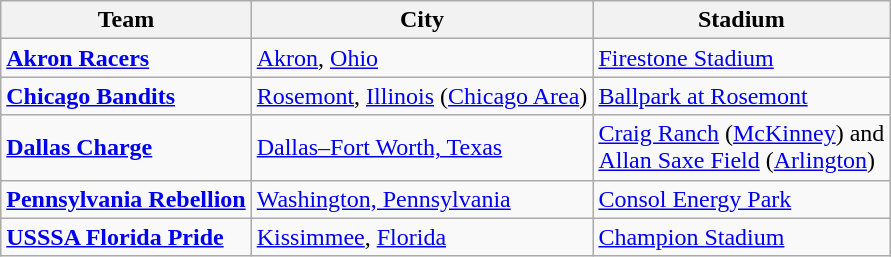<table class="wikitable">
<tr>
<th>Team</th>
<th>City</th>
<th>Stadium</th>
</tr>
<tr>
<td><strong><a href='#'>Akron Racers</a></strong></td>
<td><a href='#'>Akron</a>, <a href='#'>Ohio</a></td>
<td><a href='#'>Firestone Stadium</a></td>
</tr>
<tr>
<td><strong><a href='#'>Chicago Bandits</a></strong></td>
<td><a href='#'>Rosemont</a>, <a href='#'>Illinois</a> (<a href='#'>Chicago Area</a>)</td>
<td><a href='#'>Ballpark at Rosemont</a></td>
</tr>
<tr>
<td><strong><a href='#'>Dallas Charge</a></strong></td>
<td><a href='#'>Dallas–Fort Worth, Texas</a></td>
<td><a href='#'>Craig Ranch</a> (<a href='#'>McKinney</a>) and<br> <a href='#'>Allan Saxe Field</a> (<a href='#'>Arlington</a>)</td>
</tr>
<tr>
<td><strong><a href='#'>Pennsylvania Rebellion</a></strong></td>
<td><a href='#'>Washington, Pennsylvania</a></td>
<td><a href='#'>Consol Energy Park</a></td>
</tr>
<tr>
<td><strong><a href='#'>USSSA Florida Pride</a></strong></td>
<td><a href='#'>Kissimmee</a>, <a href='#'>Florida</a></td>
<td><a href='#'>Champion Stadium</a></td>
</tr>
</table>
